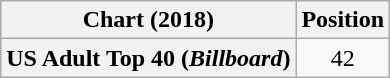<table class="wikitable plainrowheaders" style="text-align:center;">
<tr>
<th scope="col">Chart (2018)</th>
<th scope="col">Position</th>
</tr>
<tr>
<th scope="row">US Adult Top 40 (<em>Billboard</em>)</th>
<td>42</td>
</tr>
</table>
